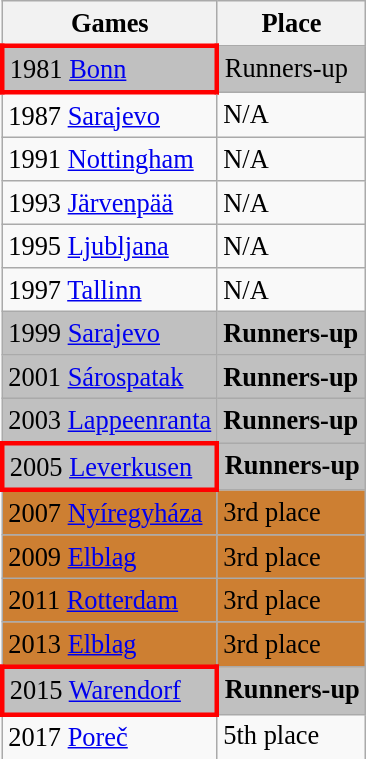<table class="wikitable sortable" style="font-size:110%">
<tr>
<th>Games</th>
<th>Place</th>
</tr>
<tr valign="top" bgcolor="silver">
<td style="border: 3px solid red">1981 <a href='#'>Bonn</a></td>
<td>Runners-up</td>
</tr>
<tr valign="top">
<td>1987 <a href='#'>Sarajevo</a></td>
<td>N/A</td>
</tr>
<tr valign="top">
<td>1991 <a href='#'>Nottingham</a></td>
<td>N/A</td>
</tr>
<tr valign="top">
<td>1993 <a href='#'>Järvenpää</a></td>
<td>N/A</td>
</tr>
<tr valign="top">
<td>1995 <a href='#'>Ljubljana</a></td>
<td>N/A</td>
</tr>
<tr valign="top">
<td>1997 <a href='#'>Tallinn</a></td>
<td>N/A</td>
</tr>
<tr valign="top" bgcolor="silver">
<td>1999 <a href='#'>Sarajevo</a></td>
<td><strong>Runners-up</strong></td>
</tr>
<tr valign="top" bgcolor="silver">
<td>2001 <a href='#'>Sárospatak</a></td>
<td><strong>Runners-up</strong></td>
</tr>
<tr valign="top" bgcolor="silver">
<td>2003 <a href='#'>Lappeenranta</a></td>
<td><strong>Runners-up</strong></td>
</tr>
<tr valign="top" bgcolor="silver">
<td style="border: 3px solid red">2005 <a href='#'>Leverkusen</a></td>
<td><strong>Runners-up</strong></td>
</tr>
<tr valign="top" bgcolor="#cd7f32">
<td>2007 <a href='#'>Nyíregyháza</a></td>
<td>3rd place</td>
</tr>
<tr valign="top" bgcolor="#cd7f32">
<td>2009 <a href='#'>Elblag</a></td>
<td>3rd place</td>
</tr>
<tr valign="top" bgcolor="#cd7f32">
<td>2011 <a href='#'>Rotterdam</a></td>
<td>3rd place</td>
</tr>
<tr valign="top" bgcolor="#cd7f32">
<td>2013 <a href='#'>Elblag</a></td>
<td>3rd place</td>
</tr>
<tr valign="top" bgcolor="silver">
<td style="border: 3px solid red">2015 <a href='#'>Warendorf</a></td>
<td><strong>Runners-up</strong></td>
</tr>
<tr valign="top">
<td>2017 <a href='#'>Poreč</a></td>
<td>5th place</td>
</tr>
</table>
